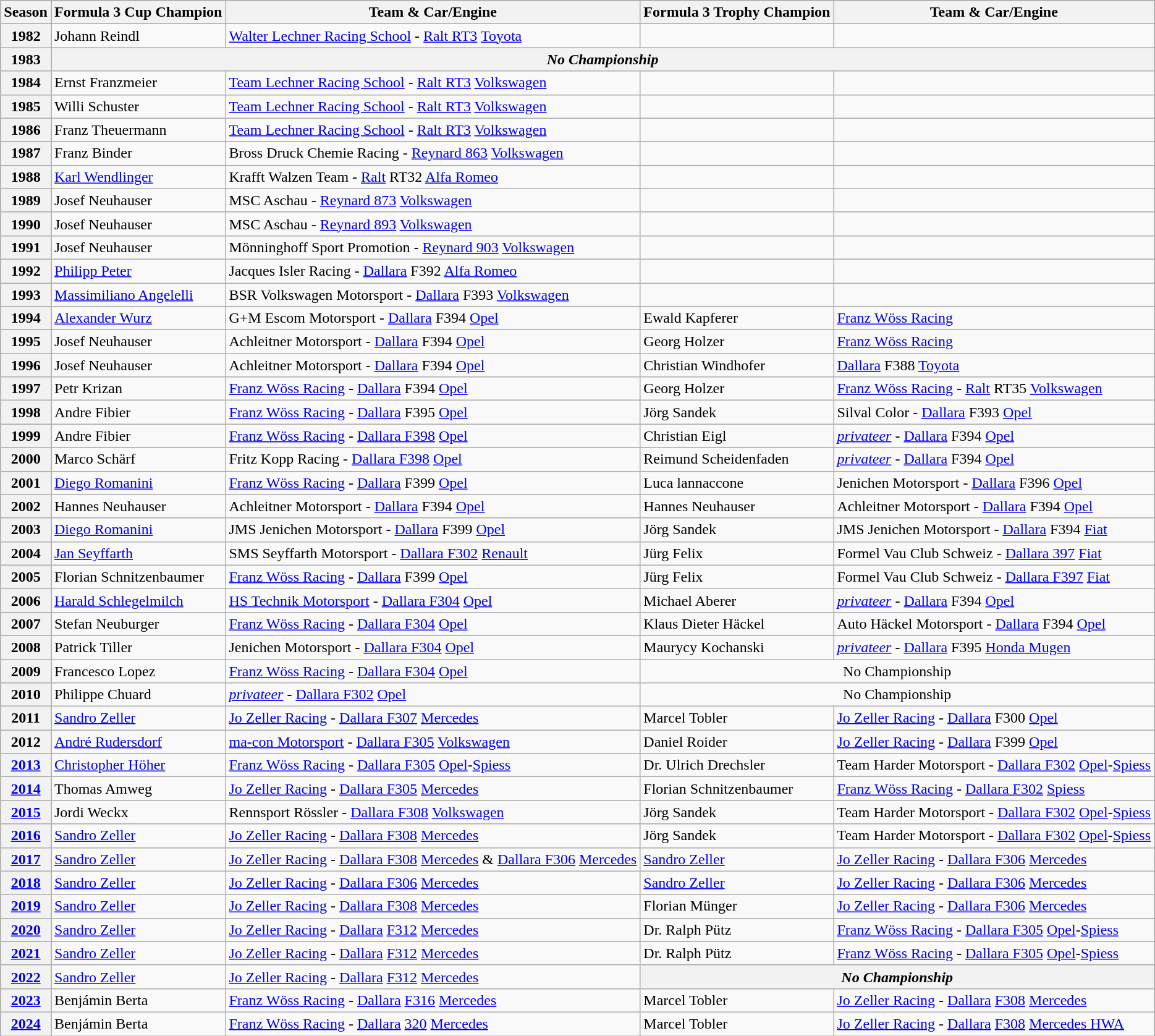<table class="wikitable">
<tr>
<th>Season</th>
<th>Formula 3 Cup Champion</th>
<th>Team & Car/Engine</th>
<th>Formula 3 Trophy Champion</th>
<th>Team & Car/Engine</th>
</tr>
<tr>
<th>1982</th>
<td> Johann Reindl</td>
<td> <a href='#'>Walter Lechner Racing School</a> - <a href='#'>Ralt RT3</a> <a href='#'>Toyota</a></td>
<td></td>
<td></td>
</tr>
<tr>
<th>1983</th>
<th colspan="4" align="center"><em>No Championship</em></th>
</tr>
<tr>
<th>1984</th>
<td> Ernst Franzmeier</td>
<td> <a href='#'>Team Lechner Racing School</a> - <a href='#'>Ralt RT3</a> <a href='#'>Volkswagen</a></td>
<td></td>
<td></td>
</tr>
<tr>
<th>1985</th>
<td> Willi Schuster</td>
<td> <a href='#'>Team Lechner Racing School</a> - <a href='#'>Ralt RT3</a> <a href='#'>Volkswagen</a></td>
<td></td>
<td></td>
</tr>
<tr>
<th>1986</th>
<td> Franz Theuermann</td>
<td> <a href='#'>Team Lechner Racing School</a> - <a href='#'>Ralt RT3</a> <a href='#'>Volkswagen</a></td>
<td></td>
<td></td>
</tr>
<tr>
<th>1987</th>
<td> Franz Binder</td>
<td> Bross Druck Chemie Racing - <a href='#'>Reynard 863</a> <a href='#'>Volkswagen</a></td>
<td></td>
<td></td>
</tr>
<tr>
<th>1988</th>
<td> <a href='#'>Karl Wendlinger</a></td>
<td> Krafft Walzen Team - <a href='#'>Ralt</a> RT32 <a href='#'>Alfa Romeo</a></td>
<td></td>
<td></td>
</tr>
<tr>
<th>1989</th>
<td> Josef Neuhauser</td>
<td> MSC Aschau - <a href='#'>Reynard 873</a> <a href='#'>Volkswagen</a></td>
<td></td>
<td></td>
</tr>
<tr>
<th>1990</th>
<td> Josef Neuhauser</td>
<td> MSC Aschau - <a href='#'>Reynard 893</a> <a href='#'>Volkswagen</a></td>
<td></td>
<td></td>
</tr>
<tr>
<th>1991</th>
<td> Josef Neuhauser</td>
<td> Mönninghoff Sport Promotion - <a href='#'>Reynard 903</a> <a href='#'>Volkswagen</a></td>
<td></td>
<td></td>
</tr>
<tr>
<th>1992</th>
<td> <a href='#'>Philipp Peter</a></td>
<td> Jacques Isler Racing - <a href='#'>Dallara</a> F392 <a href='#'>Alfa Romeo</a></td>
<td></td>
<td></td>
</tr>
<tr>
<th>1993</th>
<td> <a href='#'>Massimiliano Angelelli</a></td>
<td> BSR Volkswagen Motorsport - <a href='#'>Dallara</a> F393 <a href='#'>Volkswagen</a></td>
<td></td>
<td></td>
</tr>
<tr>
<th>1994</th>
<td> <a href='#'>Alexander Wurz</a></td>
<td> G+M Escom Motorsport - <a href='#'>Dallara</a> F394 <a href='#'>Opel</a></td>
<td> Ewald Kapferer</td>
<td> <a href='#'>Franz Wöss Racing</a></td>
</tr>
<tr>
<th>1995</th>
<td> Josef Neuhauser</td>
<td> Achleitner Motorsport - <a href='#'>Dallara</a> F394 <a href='#'>Opel</a></td>
<td> Georg Holzer</td>
<td> <a href='#'>Franz Wöss Racing</a></td>
</tr>
<tr>
<th>1996</th>
<td> Josef Neuhauser</td>
<td> Achleitner Motorsport - <a href='#'>Dallara</a> F394 <a href='#'>Opel</a></td>
<td> Christian Windhofer</td>
<td><a href='#'>Dallara</a> F388 <a href='#'>Toyota</a></td>
</tr>
<tr>
<th>1997</th>
<td> Petr Krizan</td>
<td> <a href='#'>Franz Wöss Racing</a> - <a href='#'>Dallara</a> F394 <a href='#'>Opel</a></td>
<td> Georg Holzer</td>
<td> <a href='#'>Franz Wöss Racing</a> - <a href='#'>Ralt</a> RT35 <a href='#'>Volkswagen</a></td>
</tr>
<tr>
<th>1998</th>
<td> Andre Fibier</td>
<td> <a href='#'>Franz Wöss Racing</a> - <a href='#'>Dallara</a> F395 <a href='#'>Opel</a></td>
<td> Jörg Sandek</td>
<td> Silval Color - <a href='#'>Dallara</a> F393 <a href='#'>Opel</a></td>
</tr>
<tr>
<th>1999</th>
<td> Andre Fibier</td>
<td> <a href='#'>Franz Wöss Racing</a> - <a href='#'>Dallara F398</a> <a href='#'>Opel</a></td>
<td> Christian Eigl</td>
<td> <em><a href='#'>privateer</a></em> - <a href='#'>Dallara</a> F394 <a href='#'>Opel</a></td>
</tr>
<tr>
<th>2000</th>
<td> Marco Schärf</td>
<td> Fritz Kopp Racing - <a href='#'>Dallara F398</a> <a href='#'>Opel</a></td>
<td> Reimund Scheidenfaden</td>
<td> <em><a href='#'>privateer</a></em> - <a href='#'>Dallara</a> F394 <a href='#'>Opel</a></td>
</tr>
<tr>
<th>2001</th>
<td> <a href='#'>Diego Romanini</a></td>
<td> <a href='#'>Franz Wöss Racing</a> - <a href='#'>Dallara</a> F399 <a href='#'>Opel</a></td>
<td> Luca lannaccone</td>
<td> Jenichen Motorsport - <a href='#'>Dallara</a> F396 <a href='#'>Opel</a></td>
</tr>
<tr>
<th>2002</th>
<td> Hannes Neuhauser</td>
<td> Achleitner Motorsport - <a href='#'>Dallara</a> F394 <a href='#'>Opel</a></td>
<td> Hannes Neuhauser</td>
<td> Achleitner Motorsport - <a href='#'>Dallara</a> F394 <a href='#'>Opel</a></td>
</tr>
<tr>
<th>2003</th>
<td> <a href='#'>Diego Romanini</a></td>
<td> JMS Jenichen Motorsport - <a href='#'>Dallara</a> F399 <a href='#'>Opel</a></td>
<td> Jörg Sandek</td>
<td> JMS Jenichen Motorsport - <a href='#'>Dallara</a> F394 <a href='#'>Fiat</a></td>
</tr>
<tr>
<th>2004</th>
<td> <a href='#'>Jan Seyffarth</a></td>
<td> SMS Seyffarth Motorsport - <a href='#'>Dallara F302</a> <a href='#'>Renault</a></td>
<td> Jürg Felix</td>
<td> Formel Vau Club Schweiz - <a href='#'>Dallara 397</a> <a href='#'>Fiat</a></td>
</tr>
<tr>
<th>2005</th>
<td> Florian Schnitzenbaumer</td>
<td> <a href='#'>Franz Wöss Racing</a> - <a href='#'>Dallara</a> F399 <a href='#'>Opel</a></td>
<td> Jürg Felix</td>
<td> Formel Vau Club Schweiz - <a href='#'>Dallara F397</a> <a href='#'>Fiat</a></td>
</tr>
<tr>
<th>2006</th>
<td> <a href='#'>Harald Schlegelmilch</a></td>
<td> <a href='#'>HS Technik Motorsport</a> - <a href='#'>Dallara F304</a> <a href='#'>Opel</a></td>
<td> Michael Aberer</td>
<td> <em><a href='#'>privateer</a></em> - <a href='#'>Dallara</a> F394 <a href='#'>Opel</a></td>
</tr>
<tr>
<th>2007</th>
<td> Stefan Neuburger</td>
<td> <a href='#'>Franz Wöss Racing</a> - <a href='#'>Dallara F304</a> <a href='#'>Opel</a></td>
<td> Klaus Dieter Häckel</td>
<td> Auto Häckel Motorsport - <a href='#'>Dallara</a> F394 <a href='#'>Opel</a></td>
</tr>
<tr>
<th>2008</th>
<td> Patrick Tiller</td>
<td> Jenichen Motorsport - <a href='#'>Dallara F304</a> <a href='#'>Opel</a></td>
<td> Maurycy Kochanski</td>
<td> <em><a href='#'>privateer</a></em> - <a href='#'>Dallara</a> F395 <a href='#'>Honda Mugen</a></td>
</tr>
<tr>
<th>2009</th>
<td> Francesco Lopez</td>
<td> <a href='#'>Franz Wöss Racing</a> - <a href='#'>Dallara F304</a> <a href='#'>Opel</a></td>
<td colspan=2 align=center>No Championship</td>
</tr>
<tr>
<th>2010</th>
<td> Philippe Chuard</td>
<td> <em><a href='#'>privateer</a></em> - <a href='#'>Dallara F302</a> <a href='#'>Opel</a></td>
<td colspan=2 align=center>No Championship</td>
</tr>
<tr>
<th>2011</th>
<td> <a href='#'>Sandro Zeller</a></td>
<td> <a href='#'>Jo Zeller Racing</a> - <a href='#'>Dallara F307</a> <a href='#'>Mercedes</a></td>
<td> Marcel Tobler</td>
<td> <a href='#'>Jo Zeller Racing</a> - <a href='#'>Dallara</a> F300 <a href='#'>Opel</a></td>
</tr>
<tr>
<th>2012</th>
<td> <a href='#'>André Rudersdorf</a></td>
<td> <a href='#'>ma-con Motorsport</a> - <a href='#'>Dallara F305</a> <a href='#'>Volkswagen</a></td>
<td> Daniel Roider</td>
<td> <a href='#'>Jo Zeller Racing</a> - <a href='#'>Dallara</a> F399 <a href='#'>Opel</a></td>
</tr>
<tr>
<th><a href='#'>2013</a></th>
<td> <a href='#'>Christopher Höher</a></td>
<td> <a href='#'>Franz Wöss Racing</a> -  <a href='#'>Dallara F305</a> <a href='#'>Opel</a>-<a href='#'>Spiess</a></td>
<td> Dr. Ulrich Drechsler</td>
<td> Team Harder Motorsport - <a href='#'>Dallara F302</a> <a href='#'>Opel</a>-<a href='#'>Spiess</a></td>
</tr>
<tr>
<th><a href='#'>2014</a></th>
<td> Thomas Amweg</td>
<td> <a href='#'>Jo Zeller Racing</a> - <a href='#'>Dallara F305</a> <a href='#'>Mercedes</a></td>
<td> Florian Schnitzenbaumer</td>
<td> <a href='#'>Franz Wöss Racing</a> - <a href='#'>Dallara F302</a> <a href='#'>Spiess</a></td>
</tr>
<tr>
<th><a href='#'>2015</a></th>
<td> Jordi Weckx</td>
<td> Rennsport Rössler - <a href='#'>Dallara F308</a> <a href='#'>Volkswagen</a></td>
<td> Jörg Sandek</td>
<td> Team Harder Motorsport - <a href='#'>Dallara F302</a> <a href='#'>Opel</a>-<a href='#'>Spiess</a></td>
</tr>
<tr>
<th><a href='#'>2016</a></th>
<td> <a href='#'>Sandro Zeller</a></td>
<td> <a href='#'>Jo Zeller Racing</a> - <a href='#'>Dallara F308</a> <a href='#'>Mercedes</a></td>
<td> Jörg Sandek</td>
<td> Team Harder Motorsport - <a href='#'>Dallara F302</a> <a href='#'>Opel</a>-<a href='#'>Spiess</a></td>
</tr>
<tr>
<th><a href='#'>2017</a></th>
<td> <a href='#'>Sandro Zeller</a></td>
<td> <a href='#'>Jo Zeller Racing</a> - <a href='#'>Dallara F308</a> <a href='#'>Mercedes</a> & <a href='#'>Dallara F306</a> <a href='#'>Mercedes</a></td>
<td> <a href='#'>Sandro Zeller</a></td>
<td> <a href='#'>Jo Zeller Racing</a> - <a href='#'>Dallara F306</a> <a href='#'>Mercedes</a></td>
</tr>
<tr>
<th><a href='#'>2018</a></th>
<td> <a href='#'>Sandro Zeller</a></td>
<td> <a href='#'>Jo Zeller Racing</a> - <a href='#'>Dallara F306</a> <a href='#'>Mercedes</a></td>
<td> <a href='#'>Sandro Zeller</a></td>
<td> <a href='#'>Jo Zeller Racing</a> - <a href='#'>Dallara F306</a> <a href='#'>Mercedes</a></td>
</tr>
<tr>
<th><a href='#'>2019</a></th>
<td> <a href='#'>Sandro Zeller</a></td>
<td> <a href='#'>Jo Zeller Racing</a> - <a href='#'>Dallara F308</a> <a href='#'>Mercedes</a></td>
<td> Florian Münger</td>
<td> <a href='#'>Jo Zeller Racing</a> - <a href='#'>Dallara F306</a> <a href='#'>Mercedes</a></td>
</tr>
<tr>
<th><a href='#'>2020</a></th>
<td> <a href='#'>Sandro Zeller</a></td>
<td> <a href='#'>Jo Zeller Racing</a> - <a href='#'>Dallara</a> <a href='#'>F312</a> <a href='#'>Mercedes</a></td>
<td> Dr. Ralph Pütz</td>
<td> <a href='#'>Franz Wöss Racing</a> - <a href='#'>Dallara F305</a> <a href='#'>Opel</a>-<a href='#'>Spiess</a></td>
</tr>
<tr>
<th><a href='#'>2021</a></th>
<td> <a href='#'>Sandro Zeller</a></td>
<td> <a href='#'>Jo Zeller Racing</a> - <a href='#'>Dallara</a> <a href='#'>F312</a> <a href='#'>Mercedes</a></td>
<td> Dr. Ralph Pütz</td>
<td> <a href='#'>Franz Wöss Racing</a> - <a href='#'>Dallara F305</a> <a href='#'>Opel</a>-<a href='#'>Spiess</a></td>
</tr>
<tr>
<th><a href='#'>2022</a></th>
<td> <a href='#'>Sandro Zeller</a></td>
<td> <a href='#'>Jo Zeller Racing</a> - <a href='#'>Dallara</a> <a href='#'>F312</a> <a href='#'>Mercedes</a></td>
<th colspan="2" align="center"><em>No Championship</em></th>
</tr>
<tr>
<th><a href='#'>2023</a></th>
<td> Benjámin Berta</td>
<td> <a href='#'>Franz Wöss Racing</a> - <a href='#'>Dallara</a> <a href='#'>F316</a> <a href='#'>Mercedes</a></td>
<td> Marcel Tobler</td>
<td> <a href='#'>Jo Zeller Racing</a> - <a href='#'>Dallara</a> <a href='#'>F308</a> <a href='#'>Mercedes</a></td>
</tr>
<tr>
<th><a href='#'>2024</a></th>
<td> Benjámin Berta</td>
<td> <a href='#'>Franz Wöss Racing</a> - <a href='#'>Dallara</a> <a href='#'>320</a> <a href='#'>Mercedes</a></td>
<td> Marcel Tobler</td>
<td> <a href='#'>Jo Zeller Racing</a> - <a href='#'>Dallara</a> <a href='#'>F308</a> <a href='#'>Mercedes HWA</a></td>
</tr>
</table>
